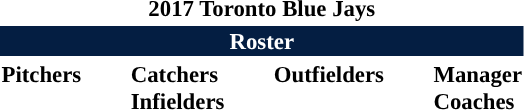<table class="toccolours" style="font-size: 95%;">
<tr http://upload.wikimedia.org/wikipedia/en/c/c8/Button_redirect.png>
<th colspan="10">2017 Toronto Blue Jays</th>
</tr>
<tr>
<td colspan="10" style="background:#041E42; color:white; text-align:center;"><strong>Roster</strong></td>
</tr>
<tr>
<td valign="top"><strong>Pitchers</strong><br>































</td>
<td style="width:25px;"></td>
<td valign="top"><strong>Catchers</strong><br>





<strong>Infielders</strong>









</td>
<td style="width:25px;"></td>
<td valign="top"><strong>Outfielders</strong><br>









</td>
<td style="width:25px;"></td>
<td valign="top"><strong>Manager</strong><br>
<strong>Coaches</strong>
 
 
 
 
 
 
 
 
 </td>
</tr>
</table>
